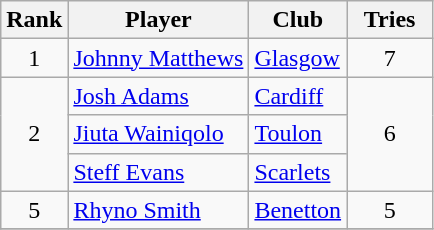<table class="wikitable" style="text-align:center">
<tr>
<th>Rank</th>
<th>Player</th>
<th>Club</th>
<th style="width:50px;">Tries</th>
</tr>
<tr>
<td>1</td>
<td align=left> <a href='#'>Johnny Matthews</a></td>
<td align=left> <a href='#'>Glasgow</a></td>
<td>7</td>
</tr>
<tr>
<td rowspan=3>2</td>
<td align=left> <a href='#'>Josh Adams</a></td>
<td align=left> <a href='#'>Cardiff</a></td>
<td rowspan=3>6</td>
</tr>
<tr>
<td align=left> <a href='#'>Jiuta Wainiqolo</a></td>
<td align=left> <a href='#'>Toulon</a></td>
</tr>
<tr>
<td align=left> <a href='#'>Steff Evans</a></td>
<td align=left> <a href='#'>Scarlets</a></td>
</tr>
<tr>
<td>5</td>
<td align=left> <a href='#'>Rhyno Smith</a></td>
<td align=left> <a href='#'>Benetton</a></td>
<td>5</td>
</tr>
<tr>
</tr>
</table>
